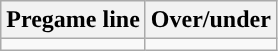<table class="wikitable">
<tr align="center">
<th>Pregame line</th>
<th>Over/under</th>
</tr>
<tr align="center">
<td></td>
<td></td>
</tr>
</table>
